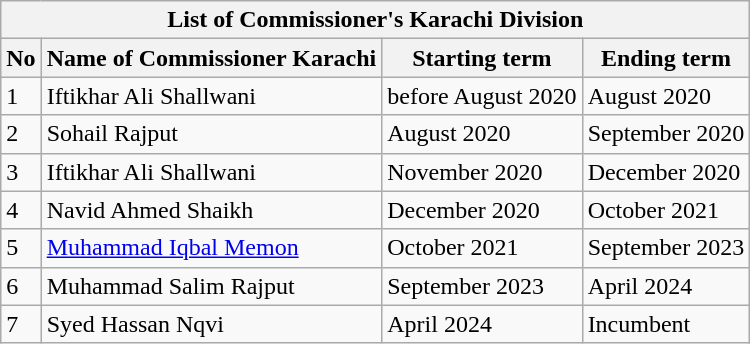<table class="wikitable">
<tr>
<th colspan="4">List of Commissioner's Karachi Division</th>
</tr>
<tr>
<th>No</th>
<th>Name of Commissioner Karachi</th>
<th>Starting term</th>
<th>Ending term</th>
</tr>
<tr 1>
<td>1</td>
<td>Iftikhar Ali Shallwani</td>
<td>before August 2020</td>
<td>August 2020</td>
</tr>
<tr>
<td>2</td>
<td>Sohail Rajput</td>
<td>August 2020</td>
<td>September 2020</td>
</tr>
<tr>
<td>3</td>
<td>Iftikhar Ali Shallwani</td>
<td>November 2020</td>
<td>December 2020</td>
</tr>
<tr>
<td>4</td>
<td>Navid Ahmed Shaikh</td>
<td>December 2020</td>
<td>October 2021</td>
</tr>
<tr>
<td>5</td>
<td><a href='#'>Muhammad Iqbal Memon</a></td>
<td>October 2021</td>
<td>September 2023</td>
</tr>
<tr>
<td>6</td>
<td>Muhammad Salim Rajput</td>
<td>September 2023</td>
<td>April 2024</td>
</tr>
<tr>
<td>7</td>
<td>Syed Hassan Nqvi</td>
<td>April 2024</td>
<td>Incumbent</td>
</tr>
</table>
